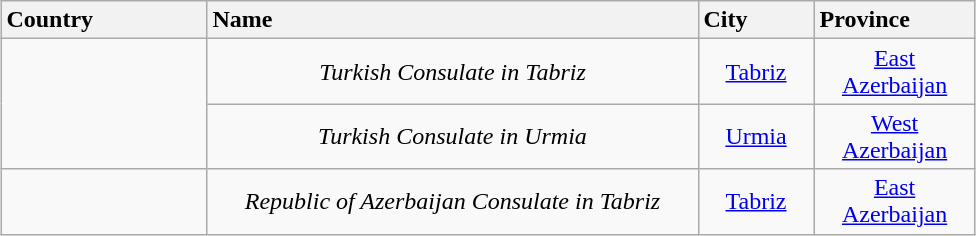<table class="wikitable" style="margin:auto; text-align:center;">
<tr>
<th style="text-align:left; width:130px;">Country</th>
<th style="text-align:left; width:320px;">Name</th>
<th style="text-align:left; width:070px;">City</th>
<th style="text-align:left; width:100px;">Province</th>
</tr>
<tr>
<td rowspan=2></td>
<td><em>Turkish Consulate in Tabriz</em></td>
<td><a href='#'>Tabriz</a></td>
<td><a href='#'>East Azerbaijan</a></td>
</tr>
<tr>
<td><em>Turkish Consulate in Urmia</em></td>
<td><a href='#'>Urmia</a></td>
<td><a href='#'>West Azerbaijan</a></td>
</tr>
<tr>
<td></td>
<td><em>Republic of Azerbaijan Consulate in Tabriz</em></td>
<td><a href='#'>Tabriz</a></td>
<td><a href='#'>East Azerbaijan</a></td>
</tr>
</table>
